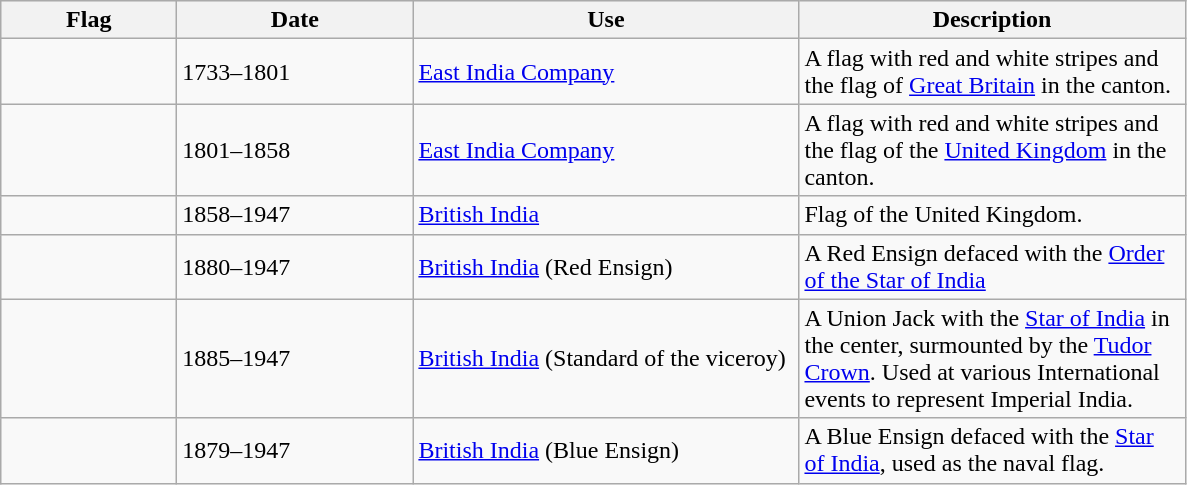<table class="wikitable">
<tr style="background:#efefef;">
<th style="width:110px;">Flag</th>
<th style="width:150px;">Date</th>
<th style="width:250px;">Use</th>
<th style="width:250px;">Description</th>
</tr>
<tr>
<td></td>
<td>1733–1801</td>
<td><a href='#'>East India Company</a></td>
<td>A flag with red and white stripes and the flag of <a href='#'>Great Britain</a> in the canton.</td>
</tr>
<tr>
<td></td>
<td>1801–1858</td>
<td><a href='#'>East India Company</a></td>
<td>A flag with red and white stripes and the flag of the <a href='#'>United Kingdom</a> in the canton.</td>
</tr>
<tr>
<td></td>
<td>1858–1947</td>
<td><a href='#'>British India</a></td>
<td>Flag of the United Kingdom.</td>
</tr>
<tr>
<td></td>
<td>1880–1947</td>
<td><a href='#'>British India</a> (Red Ensign)</td>
<td>A Red Ensign defaced with the <a href='#'>Order of the Star of India</a></td>
</tr>
<tr>
<td></td>
<td>1885–1947</td>
<td><a href='#'>British India</a> (Standard of the viceroy)</td>
<td>A Union Jack with the <a href='#'>Star of India</a> in the center, surmounted by the <a href='#'>Tudor Crown</a>. Used at various International events to represent Imperial India.</td>
</tr>
<tr>
<td></td>
<td>1879–1947</td>
<td><a href='#'>British India</a> (Blue Ensign)</td>
<td>A Blue Ensign defaced with the <a href='#'>Star of India</a>, used as the naval flag.</td>
</tr>
</table>
